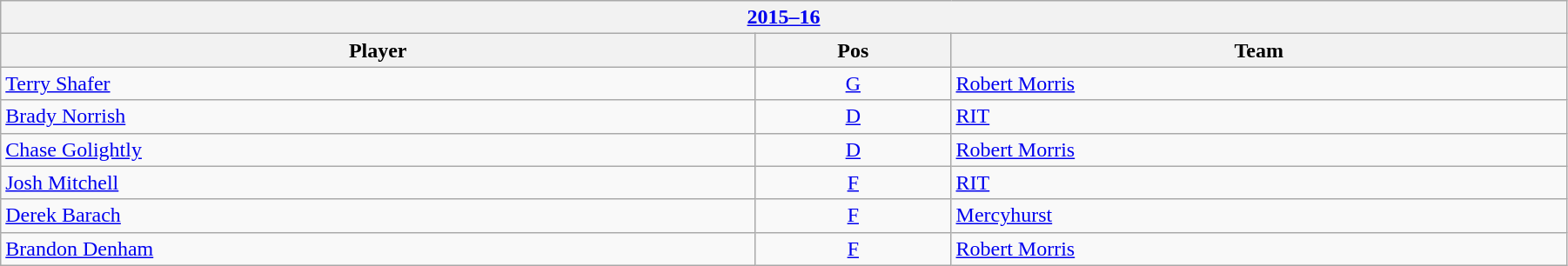<table class="wikitable" width=95%>
<tr>
<th colspan=3><a href='#'>2015–16</a></th>
</tr>
<tr>
<th>Player</th>
<th>Pos</th>
<th>Team</th>
</tr>
<tr>
<td><a href='#'>Terry Shafer</a></td>
<td style="text-align:center;"><a href='#'>G</a></td>
<td><a href='#'>Robert Morris</a></td>
</tr>
<tr>
<td><a href='#'>Brady Norrish</a></td>
<td style="text-align:center;"><a href='#'>D</a></td>
<td><a href='#'>RIT</a></td>
</tr>
<tr>
<td><a href='#'>Chase Golightly</a></td>
<td style="text-align:center;"><a href='#'>D</a></td>
<td><a href='#'>Robert Morris</a></td>
</tr>
<tr>
<td><a href='#'>Josh Mitchell</a></td>
<td style="text-align:center;"><a href='#'>F</a></td>
<td><a href='#'>RIT</a></td>
</tr>
<tr>
<td><a href='#'>Derek Barach</a></td>
<td style="text-align:center;"><a href='#'>F</a></td>
<td><a href='#'>Mercyhurst</a></td>
</tr>
<tr>
<td><a href='#'>Brandon Denham</a></td>
<td style="text-align:center;"><a href='#'>F</a></td>
<td><a href='#'>Robert Morris</a></td>
</tr>
</table>
